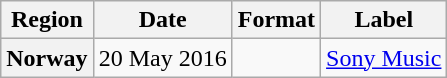<table class="wikitable plainrowheaders">
<tr>
<th scope="col">Region</th>
<th scope="col">Date</th>
<th scope="col">Format</th>
<th scope="col">Label</th>
</tr>
<tr>
<th scope="row">Norway</th>
<td>20 May 2016</td>
<td></td>
<td><a href='#'>Sony Music</a></td>
</tr>
</table>
